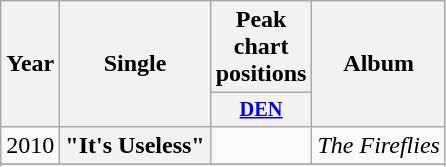<table class="wikitable plainrowheaders" style="text-align:center;" border="1">
<tr>
<th scope="col" rowspan="2">Year</th>
<th scope="col" rowspan="2">Single</th>
<th scope="col" colspan="1">Peak chart positions</th>
<th scope="col" rowspan="2">Album</th>
</tr>
<tr>
<th scope="col" style="width:3em;font-size:85%;"><a href='#'>DEN</a><br></th>
</tr>
<tr>
<td>2010</td>
<th scope="row">"It's Useless"</th>
<td></td>
<td><em>The Fireflies</em></td>
</tr>
<tr>
</tr>
<tr>
</tr>
</table>
